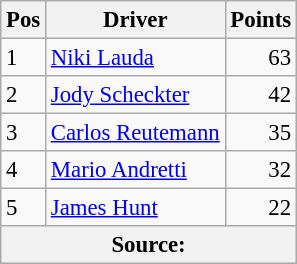<table class="wikitable" style="font-size: 95%;">
<tr>
<th>Pos</th>
<th>Driver</th>
<th>Points</th>
</tr>
<tr>
<td>1</td>
<td> <a href='#'>Niki Lauda</a></td>
<td style="text-align:right;">63</td>
</tr>
<tr>
<td>2</td>
<td> <a href='#'>Jody Scheckter</a></td>
<td style="text-align:right;">42</td>
</tr>
<tr>
<td>3</td>
<td> <a href='#'>Carlos Reutemann</a></td>
<td style="text-align:right;">35</td>
</tr>
<tr>
<td>4</td>
<td> <a href='#'>Mario Andretti</a></td>
<td style="text-align:right;">32</td>
</tr>
<tr>
<td>5</td>
<td> <a href='#'>James Hunt</a></td>
<td style="text-align:right;">22</td>
</tr>
<tr>
<th colspan=4>Source: </th>
</tr>
</table>
